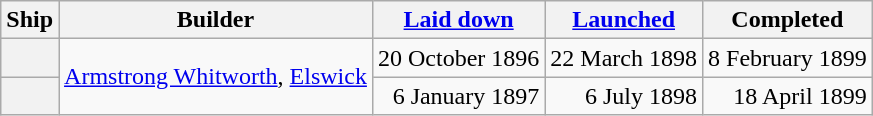<table class="wikitable plainrowheaders" style="text-align:right;">
<tr>
<th scope="col">Ship</th>
<th scope="col">Builder</th>
<th scope="col"><a href='#'>Laid down</a></th>
<th scope="col"><a href='#'>Launched</a></th>
<th scope="col">Completed</th>
</tr>
<tr>
<th scope="row"></th>
<td rowspan=2 style="text-align:left;"><a href='#'>Armstrong Whitworth</a>, <a href='#'>Elswick</a></td>
<td>20 October 1896</td>
<td>22 March 1898</td>
<td>8 February 1899</td>
</tr>
<tr>
<th scope="row"></th>
<td>6 January 1897</td>
<td>6 July 1898</td>
<td>18 April 1899</td>
</tr>
</table>
